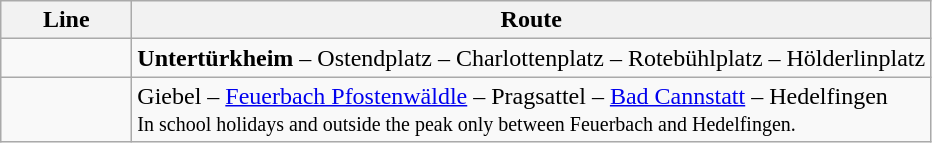<table class="wikitable">
<tr>
<th style="width:5em">Line</th>
<th>Route</th>
</tr>
<tr>
<td align="center"></td>
<td><strong>Untertürkheim</strong> – Ostendplatz – Charlottenplatz – Rotebühlplatz – Hölderlinplatz</td>
</tr>
<tr>
<td align="center"></td>
<td>Giebel – <a href='#'>Feuerbach Pfostenwäldle</a> – Pragsattel – <a href='#'>Bad Cannstatt</a> – Hedelfingen <br><small>In school holidays and outside the peak only between Feuerbach and Hedelfingen.</small></td>
</tr>
</table>
